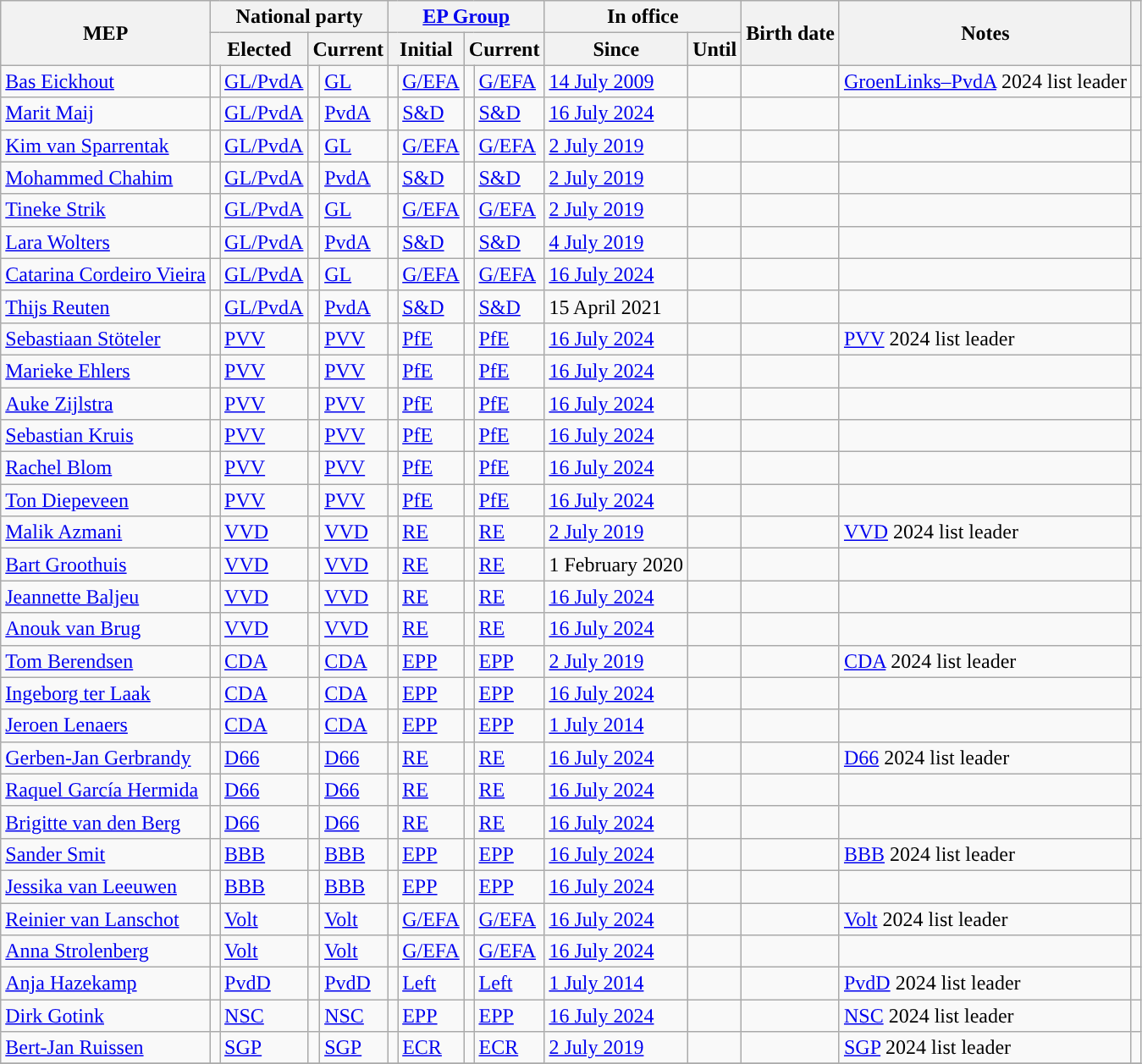<table class="wikitable sortable" style="text-align:left">
<tr>
<th rowspan="2">MEP</th>
<th colspan="4">National party</th>
<th colspan="4"><a href='#'>EP Group</a></th>
<th colspan="2">In office</th>
<th rowspan="2">Birth date</th>
<th rowspan="2">Notes</th>
<th rowspan="2" class="unsortable"></th>
</tr>
<tr>
<th colspan="2">Elected</th>
<th colspan="2">Current</th>
<th colspan="2">Initial</th>
<th colspan="2">Current</th>
<th>Since</th>
<th>Until</th>
</tr>
<tr>
<td><a href='#'>Bas Eickhout</a></td>
<td style="background: "></td>
<td><a href='#'>GL/PvdA</a></td>
<td style="background: "></td>
<td><a href='#'>GL</a></td>
<td style="background: "></td>
<td><a href='#'>G/EFA</a></td>
<td style="background: "></td>
<td><a href='#'>G/EFA</a></td>
<td><a href='#'>14 July 2009</a></td>
<td></td>
<td></td>
<td><a href='#'>GroenLinks–PvdA</a> 2024 list leader</td>
<td></td>
</tr>
<tr>
<td><a href='#'>Marit Maij</a></td>
<td style="background: "></td>
<td><a href='#'>GL/PvdA</a></td>
<td style="background: "></td>
<td><a href='#'>PvdA</a></td>
<td style="background: "></td>
<td><a href='#'>S&D</a></td>
<td style="background: "></td>
<td><a href='#'>S&D</a></td>
<td><a href='#'>16 July 2024</a></td>
<td></td>
<td></td>
<td></td>
<td></td>
</tr>
<tr>
<td><a href='#'>Kim van Sparrentak</a></td>
<td style="background: "></td>
<td><a href='#'>GL/PvdA</a></td>
<td style="background: "></td>
<td><a href='#'>GL</a></td>
<td style="background: "></td>
<td><a href='#'>G/EFA</a></td>
<td style="background: "></td>
<td><a href='#'>G/EFA</a></td>
<td><a href='#'>2 July 2019</a></td>
<td></td>
<td></td>
<td></td>
<td></td>
</tr>
<tr>
<td><a href='#'>Mohammed Chahim</a></td>
<td style="background: "></td>
<td><a href='#'>GL/PvdA</a></td>
<td style="background: "></td>
<td><a href='#'>PvdA</a></td>
<td style="background: "></td>
<td><a href='#'>S&D</a></td>
<td style="background: "></td>
<td><a href='#'>S&D</a></td>
<td><a href='#'>2 July 2019</a></td>
<td></td>
<td></td>
<td></td>
<td></td>
</tr>
<tr>
<td><a href='#'>Tineke Strik</a></td>
<td style="background: "></td>
<td><a href='#'>GL/PvdA</a></td>
<td style="background: "></td>
<td><a href='#'>GL</a></td>
<td style="background: "></td>
<td><a href='#'>G/EFA</a></td>
<td style="background: "></td>
<td><a href='#'>G/EFA</a></td>
<td><a href='#'>2 July 2019</a></td>
<td></td>
<td></td>
<td></td>
<td></td>
</tr>
<tr>
<td><a href='#'>Lara Wolters</a></td>
<td style="background: "></td>
<td><a href='#'>GL/PvdA</a></td>
<td style="background: "></td>
<td><a href='#'>PvdA</a></td>
<td style="background: "></td>
<td><a href='#'>S&D</a></td>
<td style="background: "></td>
<td><a href='#'>S&D</a></td>
<td><a href='#'>4 July 2019</a></td>
<td></td>
<td></td>
<td></td>
<td></td>
</tr>
<tr>
<td><a href='#'>Catarina Cordeiro Vieira</a></td>
<td style="background: "></td>
<td><a href='#'>GL/PvdA</a></td>
<td style="background: "></td>
<td><a href='#'>GL</a></td>
<td style="background: "></td>
<td><a href='#'>G/EFA</a></td>
<td style="background: "></td>
<td><a href='#'>G/EFA</a></td>
<td><a href='#'>16 July 2024</a></td>
<td></td>
<td></td>
<td></td>
<td></td>
</tr>
<tr>
<td><a href='#'>Thijs Reuten</a></td>
<td style="background: "></td>
<td><a href='#'>GL/PvdA</a></td>
<td style="background: "></td>
<td><a href='#'>PvdA</a></td>
<td style="background: "></td>
<td><a href='#'>S&D</a></td>
<td style="background: "></td>
<td><a href='#'>S&D</a></td>
<td>15 April 2021</td>
<td></td>
<td></td>
<td></td>
<td></td>
</tr>
<tr>
<td><a href='#'>Sebastiaan Stöteler</a></td>
<td style="background: "></td>
<td><a href='#'>PVV</a></td>
<td style="background: "></td>
<td><a href='#'>PVV</a></td>
<td style="background: "></td>
<td><a href='#'>PfE</a></td>
<td style="background: "></td>
<td><a href='#'>PfE</a></td>
<td><a href='#'>16 July 2024</a></td>
<td></td>
<td></td>
<td><a href='#'>PVV</a> 2024 list leader</td>
<td></td>
</tr>
<tr>
<td><a href='#'>Marieke Ehlers</a></td>
<td style="background: "></td>
<td><a href='#'>PVV</a></td>
<td style="background: "></td>
<td><a href='#'>PVV</a></td>
<td style="background: "></td>
<td><a href='#'>PfE</a></td>
<td style="background: "></td>
<td><a href='#'>PfE</a></td>
<td><a href='#'>16 July 2024</a></td>
<td></td>
<td></td>
<td></td>
<td></td>
</tr>
<tr>
<td><a href='#'>Auke Zijlstra</a></td>
<td style="background: "></td>
<td><a href='#'>PVV</a></td>
<td style="background: "></td>
<td><a href='#'>PVV</a></td>
<td style="background: "></td>
<td><a href='#'>PfE</a></td>
<td style="background: "></td>
<td><a href='#'>PfE</a></td>
<td><a href='#'>16 July 2024</a></td>
<td></td>
<td></td>
<td></td>
<td></td>
</tr>
<tr>
<td><a href='#'>Sebastian Kruis</a></td>
<td style="background: "></td>
<td><a href='#'>PVV</a></td>
<td style="background: "></td>
<td><a href='#'>PVV</a></td>
<td style="background: "></td>
<td><a href='#'>PfE</a></td>
<td style="background: "></td>
<td><a href='#'>PfE</a></td>
<td><a href='#'>16 July 2024</a></td>
<td></td>
<td></td>
<td></td>
<td></td>
</tr>
<tr>
<td><a href='#'>Rachel Blom</a></td>
<td style="background: "></td>
<td><a href='#'>PVV</a></td>
<td style="background: "></td>
<td><a href='#'>PVV</a></td>
<td style="background: "></td>
<td><a href='#'>PfE</a></td>
<td style="background: "></td>
<td><a href='#'>PfE</a></td>
<td><a href='#'>16 July 2024</a></td>
<td></td>
<td></td>
<td></td>
<td></td>
</tr>
<tr>
<td><a href='#'>Ton Diepeveen</a></td>
<td style="background: "></td>
<td><a href='#'>PVV</a></td>
<td style="background: "></td>
<td><a href='#'>PVV</a></td>
<td style="background: "></td>
<td><a href='#'>PfE</a></td>
<td style="background: "></td>
<td><a href='#'>PfE</a></td>
<td><a href='#'>16 July 2024</a></td>
<td></td>
<td></td>
<td></td>
<td></td>
</tr>
<tr>
<td><a href='#'>Malik Azmani</a></td>
<td style="background: "></td>
<td><a href='#'>VVD</a></td>
<td style="background: "></td>
<td><a href='#'>VVD</a></td>
<td style="background: "></td>
<td><a href='#'>RE</a></td>
<td style="background: "></td>
<td><a href='#'>RE</a></td>
<td><a href='#'>2 July 2019</a></td>
<td></td>
<td></td>
<td><a href='#'>VVD</a> 2024 list leader</td>
<td></td>
</tr>
<tr>
<td><a href='#'>Bart Groothuis</a></td>
<td style="background: "></td>
<td><a href='#'>VVD</a></td>
<td style="background: "></td>
<td><a href='#'>VVD</a></td>
<td style="background: "></td>
<td><a href='#'>RE</a></td>
<td style="background: "></td>
<td><a href='#'>RE</a></td>
<td>1 February 2020</td>
<td></td>
<td></td>
<td></td>
<td></td>
</tr>
<tr>
<td><a href='#'>Jeannette Baljeu</a></td>
<td style="background: "></td>
<td><a href='#'>VVD</a></td>
<td style="background: "></td>
<td><a href='#'>VVD</a></td>
<td style="background: "></td>
<td><a href='#'>RE</a></td>
<td style="background: "></td>
<td><a href='#'>RE</a></td>
<td><a href='#'>16 July 2024</a></td>
<td></td>
<td></td>
<td></td>
<td></td>
</tr>
<tr>
<td><a href='#'>Anouk van Brug</a></td>
<td style="background: "></td>
<td><a href='#'>VVD</a></td>
<td style="background: "></td>
<td><a href='#'>VVD</a></td>
<td style="background: "></td>
<td><a href='#'>RE</a></td>
<td style="background: "></td>
<td><a href='#'>RE</a></td>
<td><a href='#'>16 July 2024</a></td>
<td></td>
<td></td>
<td></td>
<td></td>
</tr>
<tr>
<td><a href='#'>Tom Berendsen</a></td>
<td style="background: "></td>
<td><a href='#'>CDA</a></td>
<td style="background: "></td>
<td><a href='#'>CDA</a></td>
<td style="background: "></td>
<td><a href='#'>EPP</a></td>
<td style="background: "></td>
<td><a href='#'>EPP</a></td>
<td><a href='#'>2 July 2019</a></td>
<td></td>
<td></td>
<td><a href='#'>CDA</a> 2024 list leader</td>
<td></td>
</tr>
<tr>
<td><a href='#'>Ingeborg ter Laak</a></td>
<td style="background: "></td>
<td><a href='#'>CDA</a></td>
<td style="background: "></td>
<td><a href='#'>CDA</a></td>
<td style="background: "></td>
<td><a href='#'>EPP</a></td>
<td style="background: "></td>
<td><a href='#'>EPP</a></td>
<td><a href='#'>16 July 2024</a></td>
<td></td>
<td></td>
<td></td>
<td></td>
</tr>
<tr>
<td><a href='#'>Jeroen Lenaers</a></td>
<td style="background: "></td>
<td><a href='#'>CDA</a></td>
<td style="background: "></td>
<td><a href='#'>CDA</a></td>
<td style="background: "></td>
<td><a href='#'>EPP</a></td>
<td style="background: "></td>
<td><a href='#'>EPP</a></td>
<td><a href='#'>1 July 2014</a></td>
<td></td>
<td></td>
<td></td>
<td></td>
</tr>
<tr>
<td><a href='#'>Gerben-Jan Gerbrandy</a></td>
<td style="background: "></td>
<td><a href='#'>D66</a></td>
<td style="background: "></td>
<td><a href='#'>D66</a></td>
<td style="background: "></td>
<td><a href='#'>RE</a></td>
<td style="background: "></td>
<td><a href='#'>RE</a></td>
<td><a href='#'>16 July 2024</a></td>
<td></td>
<td></td>
<td><a href='#'>D66</a> 2024 list leader</td>
<td></td>
</tr>
<tr>
<td><a href='#'>Raquel García Hermida</a></td>
<td style="background: "></td>
<td><a href='#'>D66</a></td>
<td style="background: "></td>
<td><a href='#'>D66</a></td>
<td style="background: "></td>
<td><a href='#'>RE</a></td>
<td style="background: "></td>
<td><a href='#'>RE</a></td>
<td><a href='#'>16 July 2024</a></td>
<td></td>
<td></td>
<td></td>
<td></td>
</tr>
<tr>
<td><a href='#'>Brigitte van den Berg</a></td>
<td style="background: "></td>
<td><a href='#'>D66</a></td>
<td style="background: "></td>
<td><a href='#'>D66</a></td>
<td style="background: "></td>
<td><a href='#'>RE</a></td>
<td style="background: "></td>
<td><a href='#'>RE</a></td>
<td><a href='#'>16 July 2024</a></td>
<td></td>
<td></td>
<td></td>
<td></td>
</tr>
<tr>
<td><a href='#'>Sander Smit</a></td>
<td style="background: "></td>
<td><a href='#'>BBB</a></td>
<td style="background: "></td>
<td><a href='#'>BBB</a></td>
<td style="background: "></td>
<td><a href='#'>EPP</a></td>
<td style="background: "></td>
<td><a href='#'>EPP</a></td>
<td><a href='#'>16 July 2024</a></td>
<td></td>
<td></td>
<td><a href='#'>BBB</a> 2024 list leader</td>
<td></td>
</tr>
<tr>
<td><a href='#'>Jessika van Leeuwen</a></td>
<td style="background: "></td>
<td><a href='#'>BBB</a></td>
<td style="background: "></td>
<td><a href='#'>BBB</a></td>
<td style="background: "></td>
<td><a href='#'>EPP</a></td>
<td style="background: "></td>
<td><a href='#'>EPP</a></td>
<td><a href='#'>16 July 2024</a></td>
<td></td>
<td></td>
<td></td>
<td></td>
</tr>
<tr>
<td><a href='#'>Reinier van Lanschot</a></td>
<td style="background: "></td>
<td><a href='#'>Volt</a></td>
<td style="background: "></td>
<td><a href='#'>Volt</a></td>
<td style="background: "></td>
<td><a href='#'>G/EFA</a></td>
<td style="background: "></td>
<td><a href='#'>G/EFA</a></td>
<td><a href='#'>16 July 2024</a></td>
<td></td>
<td></td>
<td><a href='#'>Volt</a> 2024 list leader</td>
<td></td>
</tr>
<tr>
<td><a href='#'>Anna Strolenberg</a></td>
<td style="background: "></td>
<td><a href='#'>Volt</a></td>
<td style="background: "></td>
<td><a href='#'>Volt</a></td>
<td style="background: "></td>
<td><a href='#'>G/EFA</a></td>
<td style="background: "></td>
<td><a href='#'>G/EFA</a></td>
<td><a href='#'>16 July 2024</a></td>
<td></td>
<td></td>
<td></td>
<td></td>
</tr>
<tr>
<td><a href='#'>Anja Hazekamp</a></td>
<td style="background: "></td>
<td><a href='#'>PvdD</a></td>
<td style="background: "></td>
<td><a href='#'>PvdD</a></td>
<td style="background: "></td>
<td><a href='#'>Left</a></td>
<td style="background: "></td>
<td><a href='#'>Left</a></td>
<td><a href='#'>1 July 2014</a></td>
<td></td>
<td></td>
<td><a href='#'>PvdD</a> 2024 list leader</td>
<td></td>
</tr>
<tr>
<td><a href='#'>Dirk Gotink</a></td>
<td style="background: "></td>
<td><a href='#'>NSC</a></td>
<td style="background: "></td>
<td><a href='#'>NSC</a></td>
<td style="background: "></td>
<td><a href='#'>EPP</a></td>
<td style="background: "></td>
<td><a href='#'>EPP</a></td>
<td><a href='#'>16 July 2024</a></td>
<td></td>
<td></td>
<td><a href='#'>NSC</a> 2024 list leader</td>
<td></td>
</tr>
<tr>
<td><a href='#'>Bert-Jan Ruissen</a></td>
<td style="background: "></td>
<td><a href='#'>SGP</a></td>
<td style="background: "></td>
<td><a href='#'>SGP</a></td>
<td style="background: "></td>
<td><a href='#'>ECR</a></td>
<td style="background: "></td>
<td><a href='#'>ECR</a></td>
<td><a href='#'>2 July 2019</a></td>
<td></td>
<td></td>
<td><a href='#'>SGP</a> 2024 list leader</td>
<td></td>
</tr>
<tr>
</tr>
</table>
